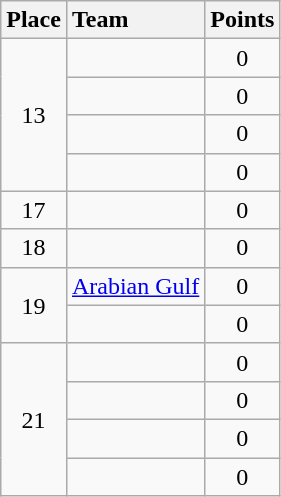<table class="wikitable" style="text-align:center; padding-bottom:0;">
<tr>
<th>Place</th>
<th style="text-align:left;">Team</th>
<th>Points</th>
</tr>
<tr>
<td rowspan=4>13</td>
<td align=left></td>
<td>0</td>
</tr>
<tr>
<td align=left></td>
<td>0</td>
</tr>
<tr>
<td align=left></td>
<td>0</td>
</tr>
<tr>
<td align=left></td>
<td>0</td>
</tr>
<tr>
<td>17</td>
<td align=left></td>
<td>0</td>
</tr>
<tr>
<td>18</td>
<td align=left></td>
<td>0</td>
</tr>
<tr>
<td rowspan=2>19</td>
<td align=left> <a href='#'>Arabian Gulf</a></td>
<td>0</td>
</tr>
<tr>
<td align=left></td>
<td>0</td>
</tr>
<tr>
<td rowspan=4>21</td>
<td align=left></td>
<td>0</td>
</tr>
<tr>
<td align=left></td>
<td>0</td>
</tr>
<tr>
<td align=left></td>
<td>0</td>
</tr>
<tr>
<td align=left></td>
<td>0</td>
</tr>
</table>
